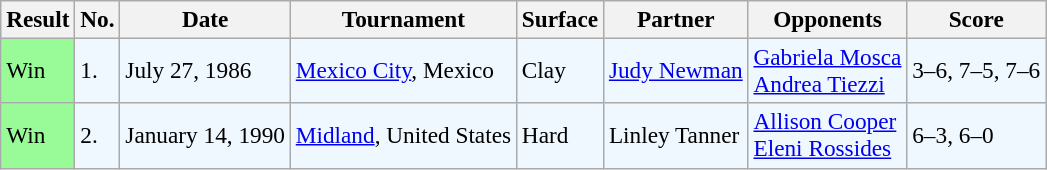<table class="sortable wikitable" style=font-size:97%>
<tr>
<th>Result</th>
<th>No.</th>
<th>Date</th>
<th>Tournament</th>
<th>Surface</th>
<th>Partner</th>
<th>Opponents</th>
<th>Score</th>
</tr>
<tr style="background:#f0f8ff;">
<td style="background:#98fb98;">Win</td>
<td>1.</td>
<td>July 27, 1986</td>
<td><a href='#'>Mexico City</a>, Mexico</td>
<td>Clay</td>
<td> <a href='#'>Judy Newman</a></td>
<td> <a href='#'>Gabriela Mosca</a> <br>  <a href='#'>Andrea Tiezzi</a></td>
<td>3–6, 7–5, 7–6</td>
</tr>
<tr bgcolor="#f0f8ff">
<td style="background:#98fb98;">Win</td>
<td>2.</td>
<td>January 14, 1990</td>
<td><a href='#'>Midland</a>, United States</td>
<td>Hard</td>
<td> Linley Tanner</td>
<td> <a href='#'>Allison Cooper</a> <br>  <a href='#'>Eleni Rossides</a></td>
<td>6–3, 6–0</td>
</tr>
</table>
